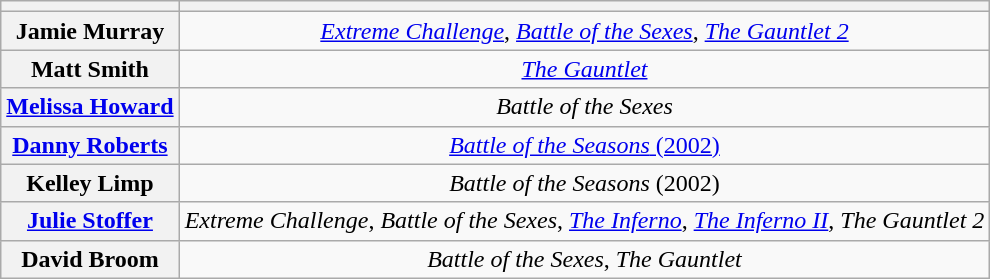<table class="wikitable sortable" style="text-align:center">
<tr>
<th scope="col"></th>
<th scope="col"></th>
</tr>
<tr>
<th scope="row">Jamie Murray</th>
<td><em><a href='#'>Extreme Challenge</a></em>, <em><a href='#'>Battle of the Sexes</a></em>, <em><a href='#'>The Gauntlet 2</a></em></td>
</tr>
<tr>
<th scope="row">Matt Smith</th>
<td><em><a href='#'>The Gauntlet</a></em></td>
</tr>
<tr>
<th scope="row"><a href='#'>Melissa Howard</a></th>
<td><em>Battle of the Sexes</em></td>
</tr>
<tr>
<th scope="row"><a href='#'>Danny Roberts</a></th>
<td><a href='#'><em>Battle of the Seasons</em> (2002)</a></td>
</tr>
<tr>
<th scope="row">Kelley Limp</th>
<td><em>Battle of the Seasons</em> (2002)</td>
</tr>
<tr>
<th scope="row"><a href='#'>Julie Stoffer</a></th>
<td><em>Extreme Challenge</em>, <em>Battle of the Sexes</em>, <em><a href='#'>The Inferno</a></em>, <em><a href='#'>The Inferno II</a></em>, <em>The Gauntlet 2</em></td>
</tr>
<tr>
<th scope="row">David Broom</th>
<td><em>Battle of the Sexes</em>, <em>The Gauntlet</em></td>
</tr>
</table>
